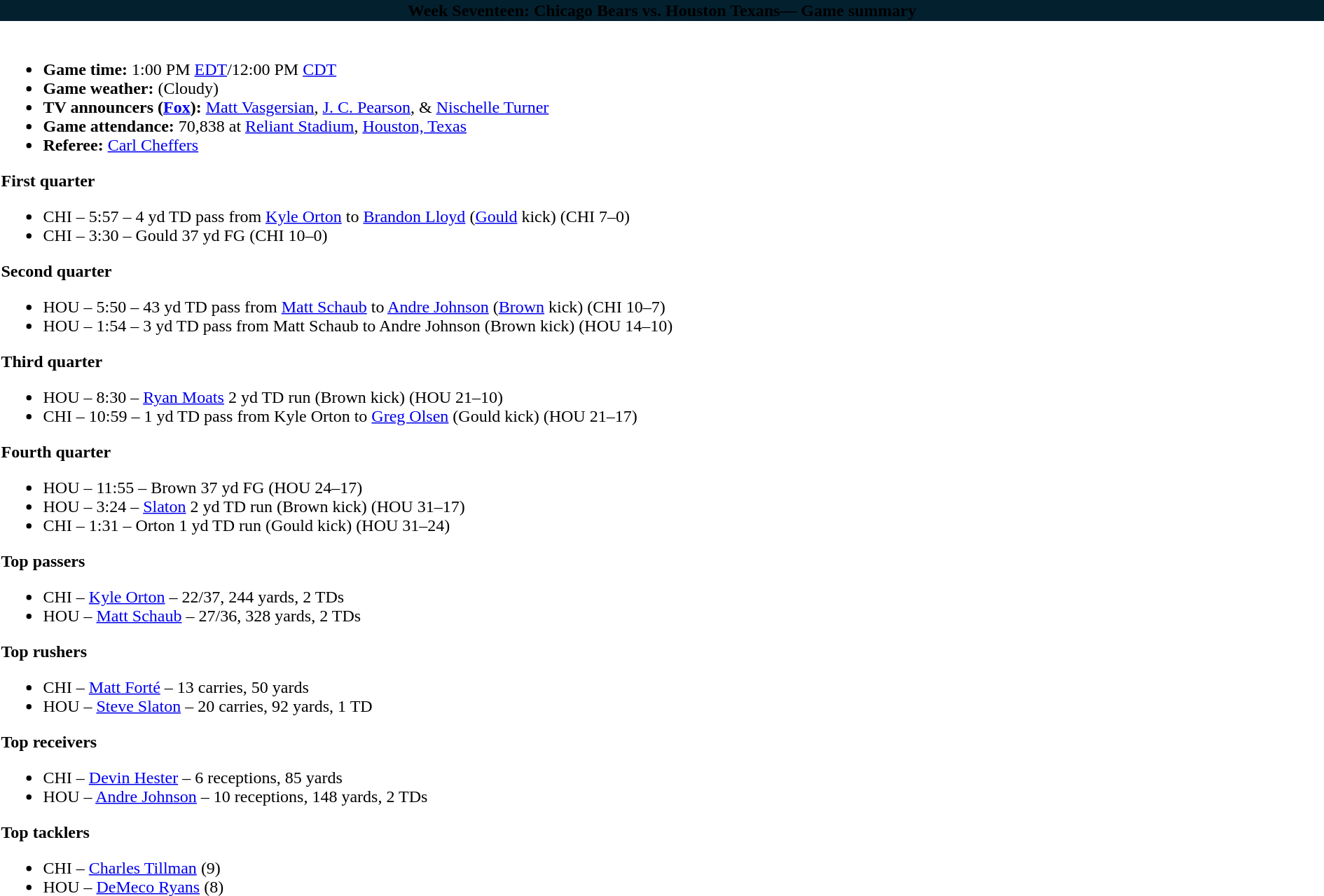<table class="toccolours" width=100% align="center">
<tr>
<th style="background:#03202F"><span>Week Seventeen: Chicago Bears vs. Houston Texans— Game summary</span></th>
</tr>
<tr>
<td><br>
<ul><li><strong>Game time:</strong> 1:00 PM <a href='#'>EDT</a>/12:00 PM <a href='#'>CDT</a></li><li><strong>Game weather:</strong>  (Cloudy)</li><li><strong>TV announcers (<a href='#'>Fox</a>):</strong> <a href='#'>Matt Vasgersian</a>, <a href='#'>J. C. Pearson</a>, & <a href='#'>Nischelle Turner</a></li><li><strong>Game attendance:</strong> 70,838 at <a href='#'>Reliant Stadium</a>, <a href='#'>Houston, Texas</a></li><li><strong>Referee:</strong> <a href='#'>Carl Cheffers</a></li></ul><strong>First quarter</strong><ul><li>CHI – 5:57 – 4 yd TD pass from <a href='#'>Kyle Orton</a> to <a href='#'>Brandon Lloyd</a> (<a href='#'>Gould</a> kick) (CHI 7–0)</li><li>CHI – 3:30 – Gould 37 yd FG (CHI 10–0)</li></ul><strong>Second quarter</strong><ul><li>HOU – 5:50 – 43 yd TD pass from <a href='#'>Matt Schaub</a> to <a href='#'>Andre Johnson</a> (<a href='#'>Brown</a> kick) (CHI 10–7)</li><li>HOU – 1:54 – 3 yd TD pass from Matt Schaub to Andre Johnson (Brown kick) (HOU 14–10)</li></ul><strong>Third quarter</strong><ul><li>HOU – 8:30 – <a href='#'>Ryan Moats</a> 2 yd TD run (Brown kick) (HOU 21–10)</li><li>CHI – 10:59 – 1 yd TD pass from Kyle Orton to <a href='#'>Greg Olsen</a> (Gould kick) (HOU 21–17)</li></ul><strong>Fourth quarter</strong><ul><li>HOU – 11:55 – Brown 37 yd FG (HOU 24–17)</li><li>HOU – 3:24 – <a href='#'>Slaton</a> 2 yd TD run (Brown kick) (HOU 31–17)</li><li>CHI – 1:31 – Orton 1 yd TD run (Gould kick) (HOU 31–24)</li></ul>

<strong>Top passers</strong><ul><li>CHI – <a href='#'>Kyle Orton</a> – 22/37, 244 yards, 2 TDs</li><li>HOU – <a href='#'>Matt Schaub</a> – 27/36, 328 yards, 2 TDs</li></ul><strong>Top rushers</strong><ul><li>CHI – <a href='#'>Matt Forté</a> – 13 carries, 50 yards</li><li>HOU – <a href='#'>Steve Slaton</a> – 20 carries, 92 yards, 1 TD</li></ul><strong>Top receivers</strong><ul><li>CHI – <a href='#'>Devin Hester</a> – 6 receptions, 85 yards</li><li>HOU – <a href='#'>Andre Johnson</a> – 10 receptions, 148 yards, 2 TDs</li></ul><strong>Top tacklers</strong><ul><li>CHI – <a href='#'>Charles Tillman</a> (9)</li><li>HOU – <a href='#'>DeMeco Ryans</a> (8)</li></ul></td>
</tr>
<tr>
</tr>
</table>
